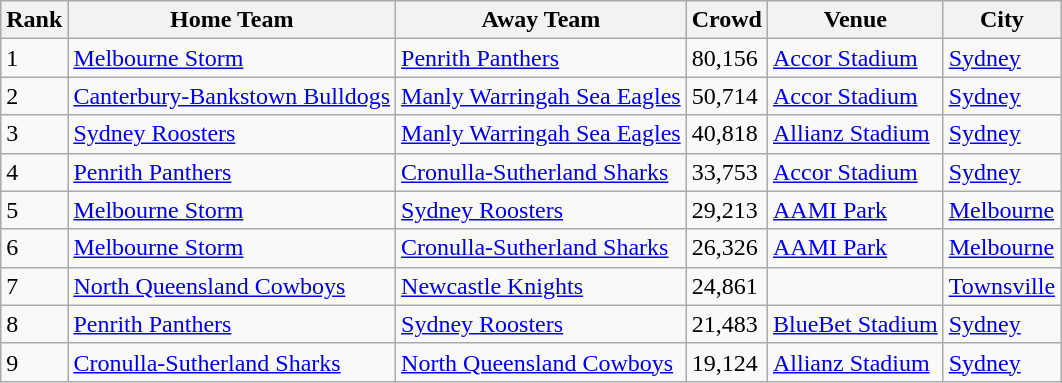<table class="wikitable sortable">
<tr>
<th>Rank</th>
<th>Home Team</th>
<th>Away Team</th>
<th>Crowd</th>
<th>Venue</th>
<th>City</th>
</tr>
<tr>
<td>1</td>
<td><a href='#'>Melbourne Storm</a></td>
<td><a href='#'>Penrith Panthers</a></td>
<td>80,156</td>
<td><a href='#'>Accor Stadium</a></td>
<td><a href='#'>Sydney</a></td>
</tr>
<tr>
<td>2</td>
<td><a href='#'>Canterbury-Bankstown Bulldogs</a></td>
<td><a href='#'>Manly Warringah Sea Eagles</a></td>
<td>50,714</td>
<td><a href='#'>Accor Stadium</a></td>
<td><a href='#'>Sydney</a></td>
</tr>
<tr>
<td>3</td>
<td><a href='#'>Sydney Roosters</a></td>
<td><a href='#'>Manly Warringah Sea Eagles</a></td>
<td>40,818</td>
<td><a href='#'>Allianz Stadium</a></td>
<td><a href='#'>Sydney</a></td>
</tr>
<tr>
<td>4</td>
<td><a href='#'>Penrith Panthers</a></td>
<td><a href='#'>Cronulla-Sutherland Sharks</a></td>
<td>33,753</td>
<td><a href='#'>Accor Stadium</a></td>
<td><a href='#'>Sydney</a></td>
</tr>
<tr>
<td>5</td>
<td><a href='#'>Melbourne Storm</a></td>
<td><a href='#'>Sydney Roosters</a></td>
<td>29,213</td>
<td><a href='#'>AAMI Park</a></td>
<td><a href='#'>Melbourne</a></td>
</tr>
<tr>
<td>6</td>
<td><a href='#'>Melbourne Storm</a></td>
<td><a href='#'>Cronulla-Sutherland Sharks</a></td>
<td>26,326</td>
<td><a href='#'>AAMI Park</a></td>
<td><a href='#'>Melbourne</a></td>
</tr>
<tr>
<td>7</td>
<td><a href='#'>North Queensland Cowboys</a></td>
<td><a href='#'>Newcastle Knights</a></td>
<td>24,861</td>
<td></td>
<td><a href='#'>Townsville</a></td>
</tr>
<tr>
<td>8</td>
<td><a href='#'>Penrith Panthers</a></td>
<td><a href='#'>Sydney Roosters</a></td>
<td>21,483</td>
<td><a href='#'>BlueBet Stadium</a></td>
<td><a href='#'>Sydney</a></td>
</tr>
<tr>
<td>9</td>
<td><a href='#'>Cronulla-Sutherland Sharks</a></td>
<td><a href='#'>North Queensland Cowboys</a></td>
<td>19,124</td>
<td><a href='#'>Allianz Stadium</a></td>
<td><a href='#'>Sydney</a></td>
</tr>
</table>
